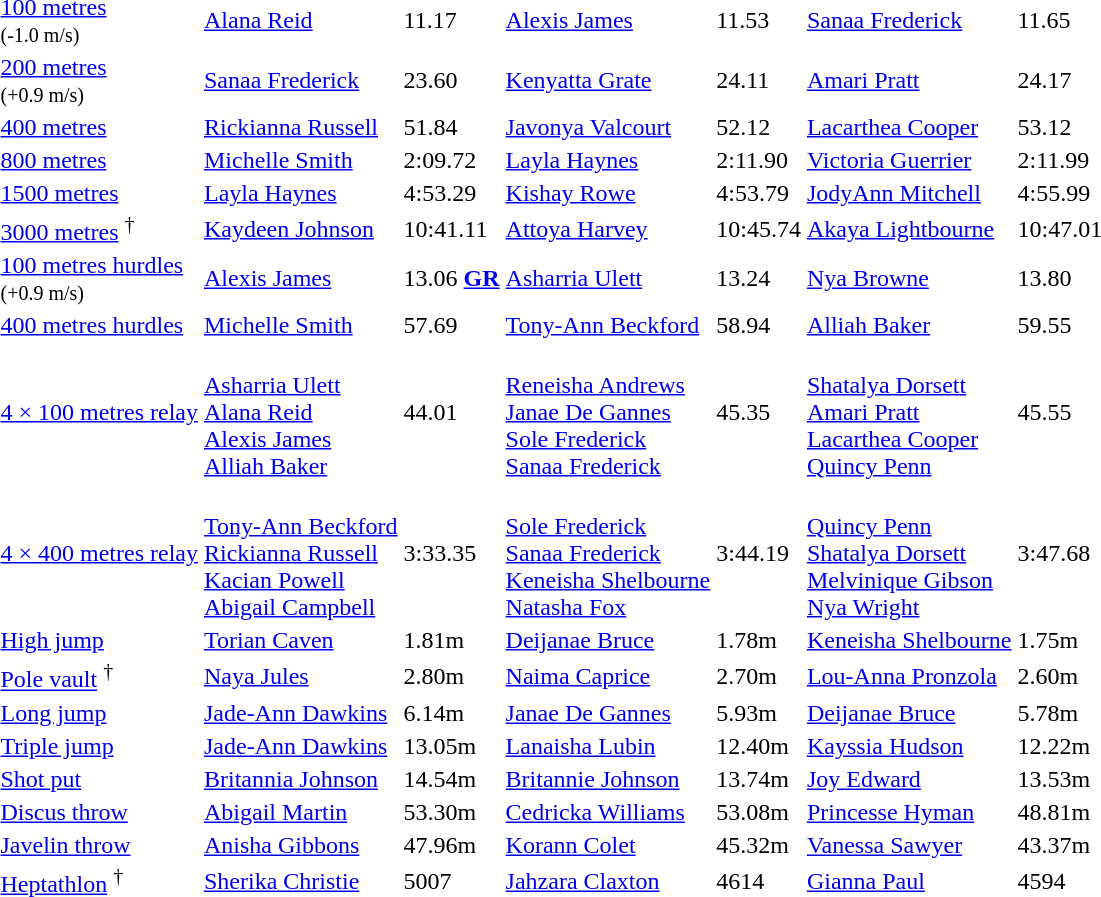<table>
<tr>
<td><a href='#'>100 metres</a> <br> <small>(-1.0 m/s)</small></td>
<td align=left><a href='#'>Alana Reid</a> <br> </td>
<td>11.17</td>
<td align=left><a href='#'>Alexis James</a> <br> </td>
<td>11.53</td>
<td align=left><a href='#'>Sanaa Frederick</a> <br> </td>
<td>11.65</td>
</tr>
<tr>
<td><a href='#'>200 metres</a> <br> <small>(+0.9 m/s)</small></td>
<td align=left><a href='#'>Sanaa Frederick</a> <br> </td>
<td>23.60</td>
<td align=left><a href='#'>Kenyatta Grate</a> <br> </td>
<td>24.11</td>
<td align=left><a href='#'>Amari Pratt</a> <br> </td>
<td>24.17</td>
</tr>
<tr>
<td><a href='#'>400 metres</a></td>
<td align=left><a href='#'>Rickianna Russell</a> <br> </td>
<td>51.84</td>
<td align=left><a href='#'>Javonya Valcourt</a> <br> </td>
<td>52.12</td>
<td align=left><a href='#'>Lacarthea Cooper</a> <br> </td>
<td>53.12</td>
</tr>
<tr>
<td><a href='#'>800 metres</a></td>
<td align=left><a href='#'>Michelle Smith</a> <br> </td>
<td>2:09.72</td>
<td align=left><a href='#'>Layla Haynes</a> <br> </td>
<td>2:11.90</td>
<td align=left><a href='#'>Victoria Guerrier</a> <br> </td>
<td>2:11.99</td>
</tr>
<tr>
<td><a href='#'>1500 metres</a></td>
<td align=left><a href='#'>Layla Haynes</a> <br> </td>
<td>4:53.29</td>
<td align=left><a href='#'>Kishay Rowe</a> <br> </td>
<td>4:53.79</td>
<td align=left><a href='#'>JodyAnn Mitchell</a> <br> </td>
<td>4:55.99</td>
</tr>
<tr>
<td><a href='#'>3000 metres</a> <sup>†</sup></td>
<td align=left><a href='#'>Kaydeen Johnson</a> <br> </td>
<td>10:41.11</td>
<td align=left><a href='#'>Attoya Harvey</a> <br> </td>
<td>10:45.74</td>
<td align=left><a href='#'>Akaya Lightbourne</a> <br> </td>
<td>10:47.01</td>
</tr>
<tr>
<td><a href='#'>100 metres hurdles</a> <br> <small>(+0.9 m/s)</small></td>
<td align=left><a href='#'>Alexis James</a> <br> </td>
<td>13.06 <strong><a href='#'>GR</a></strong></td>
<td align=left><a href='#'>Asharria Ulett</a> <br> </td>
<td>13.24</td>
<td align=left><a href='#'>Nya Browne</a> <br> </td>
<td>13.80</td>
</tr>
<tr>
<td><a href='#'>400 metres hurdles</a></td>
<td align=left><a href='#'>Michelle Smith</a> <br> </td>
<td>57.69</td>
<td align=left><a href='#'>Tony-Ann Beckford</a> <br> </td>
<td>58.94</td>
<td align=left><a href='#'>Alliah Baker</a> <br> </td>
<td>59.55</td>
</tr>
<tr>
<td><a href='#'>4 × 100 metres relay</a></td>
<td align=left> <br> <a href='#'>Asharria Ulett</a><br><a href='#'>Alana Reid</a><br><a href='#'>Alexis James</a><br><a href='#'>Alliah Baker</a></td>
<td>44.01</td>
<td align=left> <br> <a href='#'>Reneisha Andrews</a><br><a href='#'>Janae De Gannes</a><br><a href='#'>Sole Frederick</a><br><a href='#'>Sanaa Frederick</a></td>
<td>45.35</td>
<td align=left> <br> <a href='#'>Shatalya Dorsett</a><br><a href='#'>Amari Pratt</a><br><a href='#'>Lacarthea Cooper</a><br><a href='#'>Quincy Penn</a></td>
<td>45.55</td>
</tr>
<tr>
<td><a href='#'>4 × 400 metres relay</a></td>
<td align=left> <br> <a href='#'>Tony-Ann Beckford</a><br><a href='#'>Rickianna Russell</a><br><a href='#'>Kacian Powell</a><br><a href='#'>Abigail Campbell</a></td>
<td>3:33.35</td>
<td align=left> <br><a href='#'>Sole Frederick</a><br><a href='#'>Sanaa Frederick</a><br><a href='#'>Keneisha Shelbourne</a><br><a href='#'>Natasha Fox</a></td>
<td>3:44.19</td>
<td align=left> <br><a href='#'>Quincy Penn</a><br><a href='#'>Shatalya Dorsett</a><br><a href='#'>Melvinique Gibson</a><br><a href='#'>Nya Wright</a></td>
<td>3:47.68</td>
</tr>
<tr>
<td><a href='#'>High jump</a></td>
<td align=left><a href='#'>Torian Caven</a> <br> </td>
<td>1.81m</td>
<td align=left><a href='#'>Deijanae Bruce</a> <br> </td>
<td>1.78m</td>
<td align=left><a href='#'>Keneisha Shelbourne</a> <br> </td>
<td>1.75m</td>
</tr>
<tr>
<td><a href='#'>Pole vault</a> <sup>†</sup></td>
<td align=left><a href='#'>Naya Jules</a> <br> </td>
<td>2.80m</td>
<td align=left><a href='#'>Naima Caprice</a> <br> </td>
<td>2.70m</td>
<td align=left><a href='#'>Lou-Anna Pronzola</a> <br> </td>
<td>2.60m</td>
</tr>
<tr>
<td><a href='#'>Long jump</a></td>
<td align=left><a href='#'>Jade-Ann Dawkins</a> <br> </td>
<td>6.14m</td>
<td align=left><a href='#'>Janae De Gannes</a> <br> </td>
<td>5.93m</td>
<td align=left><a href='#'>Deijanae Bruce</a> <br> </td>
<td>5.78m</td>
</tr>
<tr>
<td><a href='#'>Triple jump</a></td>
<td align=left><a href='#'>Jade-Ann Dawkins</a> <br> </td>
<td>13.05m</td>
<td align=left><a href='#'>Lanaisha Lubin</a> <br> </td>
<td>12.40m</td>
<td align=left><a href='#'>Kayssia Hudson</a> <br> </td>
<td>12.22m</td>
</tr>
<tr>
<td><a href='#'>Shot put</a></td>
<td align=left><a href='#'>Britannia Johnson</a> <br> </td>
<td>14.54m</td>
<td align=left><a href='#'>Britannie Johnson</a> <br> </td>
<td>13.74m</td>
<td align=left><a href='#'>Joy Edward</a> <br> </td>
<td>13.53m</td>
</tr>
<tr>
<td><a href='#'>Discus throw</a></td>
<td align=left><a href='#'>Abigail Martin</a> <br> </td>
<td>53.30m</td>
<td align=left><a href='#'>Cedricka Williams</a> <br> </td>
<td>53.08m</td>
<td align=left><a href='#'>Princesse Hyman</a> <br> </td>
<td>48.81m</td>
</tr>
<tr>
<td><a href='#'>Javelin throw</a></td>
<td align=left><a href='#'>Anisha Gibbons</a> <br> </td>
<td>47.96m</td>
<td align=left><a href='#'>Korann Colet</a> <br> </td>
<td>45.32m</td>
<td align=left><a href='#'>Vanessa Sawyer</a> <br> </td>
<td>43.37m</td>
</tr>
<tr>
<td><a href='#'>Heptathlon</a> <sup>†</sup></td>
<td align=left><a href='#'>Sherika Christie</a> <br> </td>
<td>5007</td>
<td align=left><a href='#'>Jahzara Claxton</a> <br> </td>
<td>4614</td>
<td align=left><a href='#'>Gianna Paul</a> <br> </td>
<td>4594</td>
</tr>
</table>
